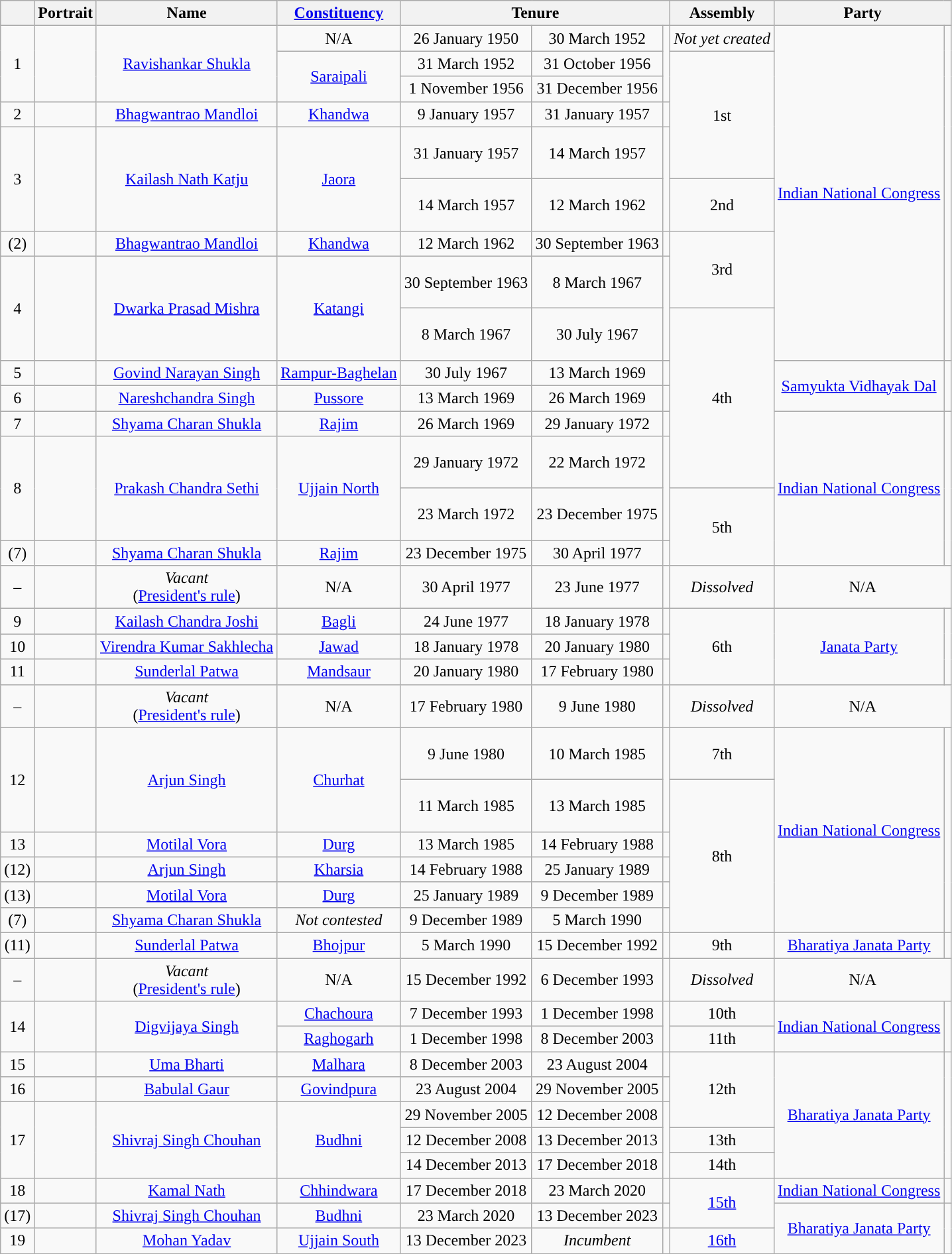<table class="wikitable" style="text-align:center">
<tr>
<th></th>
<th>Portrait</th>
<th>Name</th>
<th><a href='#'>Constituency</a></th>
<th colspan="3">Tenure</th>
<th [Madhya Pradesh Legislative Assembly>Assembly<br></th>
<th colspan="2">Party</th>
</tr>
<tr>
<td rowspan="3">1</td>
<td rowspan="3"></td>
<td rowspan="3"><a href='#'>Ravishankar Shukla</a></td>
<td>N/A</td>
<td>26 January 1950</td>
<td>30 March 1952</td>
<td rowspan="3"></td>
<td><em>Not yet created</em></td>
<td rowspan="9"><a href='#'>Indian National Congress</a></td>
<td rowspan="9" style="background-color: "></td>
</tr>
<tr>
<td rowspan="2"><a href='#'>Saraipali</a></td>
<td>31 March 1952</td>
<td>31 October 1956</td>
<td rowspan="4">1st<br></td>
</tr>
<tr>
<td>1 November 1956</td>
<td>31 December 1956</td>
</tr>
<tr>
<td>2</td>
<td align=center></td>
<td><a href='#'>Bhagwantrao Mandloi</a></td>
<td><a href='#'>Khandwa</a></td>
<td>9 January 1957</td>
<td>31 January 1957</td>
<td></td>
</tr>
<tr>
<td rowspan="2" scope="rowgroup">3</td>
<td rowspan="2"></td>
<td rowspan="2"><a href='#'>Kailash Nath Katju</a></td>
<td rowspan="2"><a href='#'>Jaora</a></td>
<td style="height: 45px;">31 January 1957</td>
<td>14 March 1957</td>
<td rowspan="2"></td>
</tr>
<tr>
<td style="height: 45px;">14 March 1957</td>
<td>12 March 1962</td>
<td>2nd<br></td>
</tr>
<tr>
<td>(2)</td>
<td align=center></td>
<td><a href='#'>Bhagwantrao Mandloi</a></td>
<td><a href='#'>Khandwa</a></td>
<td>12 March 1962</td>
<td>30 September 1963</td>
<td></td>
<td rowspan="2">3rd<br></td>
</tr>
<tr>
<td rowspan="2" scope="rowgroup">4</td>
<td rowspan="2"></td>
<td rowspan="2"><a href='#'>Dwarka Prasad Mishra</a></td>
<td rowspan="2"><a href='#'>Katangi</a></td>
<td style="height: 45px;">30 September 1963</td>
<td>8 March 1967</td>
<td rowspan="2"></td>
</tr>
<tr>
<td style="height: 45px;">8 March 1967</td>
<td>30 July 1967</td>
<td rowspan="5">4th<br></td>
</tr>
<tr>
<td>5</td>
<td align=center></td>
<td><a href='#'>Govind Narayan Singh</a></td>
<td><a href='#'>Rampur-Baghelan</a></td>
<td>30 July 1967</td>
<td>13 March 1969</td>
<td></td>
<td rowspan="2"><a href='#'>Samyukta Vidhayak Dal</a></td>
<td rowspan="2" style="background-color: "></td>
</tr>
<tr>
<td>6</td>
<td align=center></td>
<td><a href='#'>Nareshchandra Singh</a></td>
<td><a href='#'>Pussore</a></td>
<td>13 March 1969</td>
<td>26 March 1969</td>
<td></td>
</tr>
<tr>
<td>7</td>
<td></td>
<td><a href='#'>Shyama Charan Shukla</a></td>
<td><a href='#'>Rajim</a></td>
<td>26 March 1969</td>
<td>29 January 1972</td>
<td></td>
<td rowspan="4"><a href='#'>Indian National Congress</a></td>
<td rowspan="4" style="background-color: "></td>
</tr>
<tr>
<td rowspan="2" scope="rowgroup">8</td>
<td rowspan="2" align=center></td>
<td rowspan="2"><a href='#'>Prakash Chandra Sethi</a></td>
<td rowspan="2"><a href='#'>Ujjain North</a></td>
<td style="height: 45px;">29 January 1972</td>
<td>22 March 1972</td>
<td rowspan="2"></td>
</tr>
<tr>
<td style="height: 45px;">23 March 1972</td>
<td>23 December 1975</td>
<td rowspan="2">5th<br></td>
</tr>
<tr>
<td>(7)</td>
<td></td>
<td><a href='#'>Shyama Charan Shukla</a></td>
<td><a href='#'>Rajim</a></td>
<td>23 December 1975</td>
<td>30 April 1977</td>
<td></td>
</tr>
<tr>
<td>–</td>
<td></td>
<td><em>Vacant</em><br>(<a href='#'>President's rule</a>)</td>
<td>N/A</td>
<td>30 April 1977</td>
<td>23 June 1977</td>
<td></td>
<td><em>Dissolved</em></td>
<td colspan="2">N/A</td>
</tr>
<tr>
<td>9</td>
<td></td>
<td><a href='#'>Kailash Chandra Joshi</a></td>
<td><a href='#'>Bagli</a></td>
<td>24 June 1977</td>
<td>18 January 1978</td>
<td></td>
<td rowspan="3">6th<br></td>
<td rowspan="3"><a href='#'>Janata Party</a></td>
<td rowspan="3" style="background-color: "></td>
</tr>
<tr>
<td>10</td>
<td align=center></td>
<td><a href='#'>Virendra Kumar Sakhlecha</a></td>
<td><a href='#'>Jawad</a></td>
<td>18 January 1978</td>
<td>20 January 1980</td>
<td></td>
</tr>
<tr>
<td>11</td>
<td></td>
<td><a href='#'>Sunderlal Patwa</a></td>
<td><a href='#'>Mandsaur</a></td>
<td>20 January 1980</td>
<td>17 February 1980</td>
<td></td>
</tr>
<tr>
<td>–</td>
<td></td>
<td><em>Vacant</em><br>(<a href='#'>President's rule</a>)</td>
<td>N/A</td>
<td>17 February 1980</td>
<td>9 June 1980</td>
<td></td>
<td><em>Dissolved</em></td>
<td colspan="2">N/A</td>
</tr>
<tr>
<td rowspan="2">12</td>
<td rowspan="2"></td>
<td rowspan="2"><a href='#'>Arjun Singh</a></td>
<td rowspan="2"><a href='#'>Churhat</a></td>
<td style="height: 45px;">9 June 1980</td>
<td>10 March 1985</td>
<td rowspan="2"></td>
<td>7th<br></td>
<td rowspan="6"><a href='#'>Indian National Congress</a></td>
<td rowspan="6" style="background-color: "></td>
</tr>
<tr>
<td style="height: 45px;">11 March 1985</td>
<td>13 March 1985</td>
<td rowspan="5">8th<br></td>
</tr>
<tr>
<td>13</td>
<td></td>
<td><a href='#'>Motilal Vora</a></td>
<td><a href='#'>Durg</a></td>
<td>13 March 1985</td>
<td>14 February 1988</td>
<td></td>
</tr>
<tr>
<td>(12)</td>
<td></td>
<td><a href='#'>Arjun Singh</a></td>
<td><a href='#'>Kharsia</a></td>
<td>14 February 1988</td>
<td>25 January 1989</td>
<td></td>
</tr>
<tr>
<td>(13)</td>
<td></td>
<td><a href='#'>Motilal Vora</a></td>
<td><a href='#'>Durg</a></td>
<td>25 January 1989</td>
<td>9 December 1989</td>
<td></td>
</tr>
<tr>
<td>(7)</td>
<td></td>
<td><a href='#'>Shyama Charan Shukla</a></td>
<td><em>Not contested</em></td>
<td>9 December 1989</td>
<td>5 March 1990</td>
<td></td>
</tr>
<tr>
<td>(11)</td>
<td align=center></td>
<td><a href='#'>Sunderlal Patwa</a></td>
<td><a href='#'>Bhojpur</a></td>
<td>5 March 1990</td>
<td>15 December 1992</td>
<td></td>
<td>9th<br></td>
<td><a href='#'>Bharatiya Janata Party</a></td>
<td style="background-color: "></td>
</tr>
<tr>
<td>–</td>
<td></td>
<td><em>Vacant</em><br>(<a href='#'>President's rule</a>)</td>
<td>N/A</td>
<td>15 December 1992</td>
<td>6 December 1993</td>
<td></td>
<td><em>Dissolved</em></td>
<td colspan="2">N/A</td>
</tr>
<tr>
<td rowspan="2">14</td>
<td rowspan="2"></td>
<td rowspan="2"><a href='#'>Digvijaya Singh</a></td>
<td><a href='#'>Chachoura</a></td>
<td>7 December 1993</td>
<td>1 December 1998</td>
<td rowspan="2"></td>
<td>10th<br></td>
<td rowspan="2"><a href='#'>Indian National Congress</a></td>
<td rowspan="2" style="background-color: "></td>
</tr>
<tr>
<td><a href='#'>Raghogarh</a></td>
<td>1 December 1998</td>
<td>8 December 2003</td>
<td>11th<br></td>
</tr>
<tr>
<td>15</td>
<td></td>
<td><a href='#'>Uma Bharti</a></td>
<td><a href='#'>Malhara</a></td>
<td>8 December 2003</td>
<td>23 August 2004</td>
<td></td>
<td rowspan="3">12th<br></td>
<td rowspan="5"><a href='#'>Bharatiya Janata Party</a></td>
<td rowspan="5" style="background-color: "></td>
</tr>
<tr>
<td>16</td>
<td></td>
<td><a href='#'>Babulal Gaur</a></td>
<td><a href='#'>Govindpura</a></td>
<td>23 August 2004</td>
<td>29 November 2005</td>
<td></td>
</tr>
<tr>
<td rowspan="3">17</td>
<td rowspan="3"></td>
<td rowspan="3"><a href='#'>Shivraj Singh Chouhan</a></td>
<td rowspan="3"><a href='#'>Budhni</a></td>
<td>29 November 2005</td>
<td>12 December 2008</td>
<td rowspan="3"></td>
</tr>
<tr>
<td>12 December 2008</td>
<td>13 December 2013</td>
<td>13th<br></td>
</tr>
<tr>
<td>14 December 2013</td>
<td>17 December 2018</td>
<td>14th<br></td>
</tr>
<tr>
<td>18</td>
<td></td>
<td><a href='#'>Kamal Nath</a></td>
<td><a href='#'>Chhindwara</a></td>
<td>17 December 2018</td>
<td>23 March 2020</td>
<td></td>
<td rowspan="2"><a href='#'>15th</a><br></td>
<td><a href='#'>Indian National Congress</a></td>
<td style="background-color:"></td>
</tr>
<tr>
<td>(17)</td>
<td></td>
<td><a href='#'>Shivraj Singh Chouhan</a></td>
<td><a href='#'>Budhni</a></td>
<td>23 March 2020</td>
<td>13 December 2023</td>
<td></td>
<td rowspan="2"><a href='#'>Bharatiya Janata Party</a></td>
<td rowspan=2 style="background-color: "></td>
</tr>
<tr>
<td>19</td>
<td></td>
<td><a href='#'>Mohan Yadav</a></td>
<td><a href='#'>Ujjain South</a></td>
<td>13 December 2023</td>
<td><em>Incumbent</em></td>
<td></td>
<td><a href='#'>16th</a><br></td>
</tr>
<tr>
</tr>
</table>
